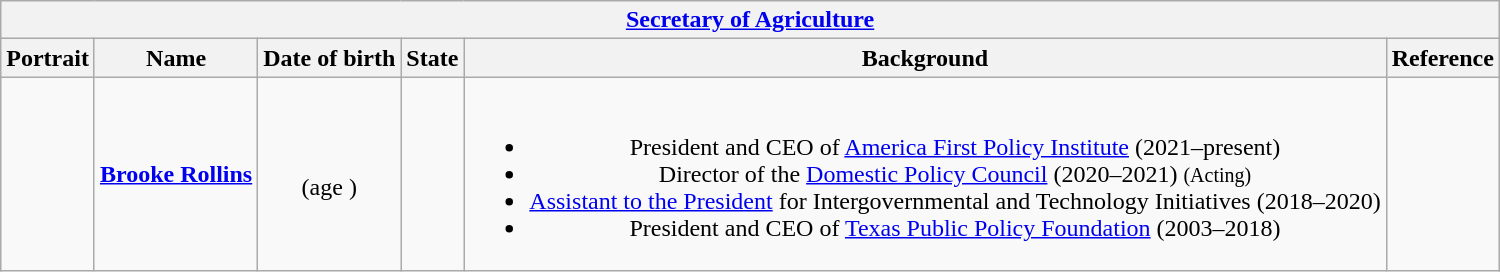<table class="wikitable collapsible" style="text-align:center;">
<tr>
<th colspan="6"><a href='#'>Secretary of Agriculture</a></th>
</tr>
<tr>
<th>Portrait</th>
<th>Name</th>
<th>Date of birth</th>
<th>State</th>
<th>Background</th>
<th>Reference</th>
</tr>
<tr>
<td></td>
<td><strong><a href='#'>Brooke Rollins</a></strong></td>
<td><br>(age )</td>
<td></td>
<td><br><ul><li>President and CEO of <a href='#'>America First Policy Institute</a> (2021–present)</li><li>Director of the <a href='#'>Domestic Policy Council</a> (2020–2021) <small>(Acting)</small></li><li><a href='#'>Assistant to the President</a> for Intergovernmental and Technology Initiatives (2018–2020)</li><li>President and CEO of <a href='#'>Texas Public Policy Foundation</a> (2003–2018)</li></ul></td>
<td></td>
</tr>
</table>
